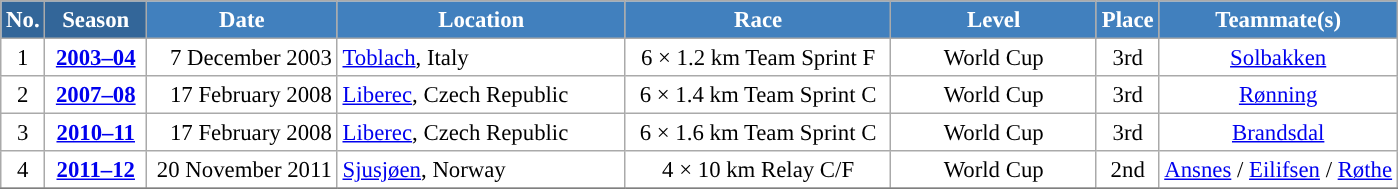<table class="wikitable sortable" style="font-size:95%; text-align:center; border:grey solid 1px; border-collapse:collapse; background:#ffffff;">
<tr style="background:#efefef;">
<th style="background-color:#369; color:white;">No.</th>
<th style="background-color:#369; color:white;">Season</th>
<th style="background-color:#4180be; color:white; width:120px;">Date</th>
<th style="background-color:#4180be; color:white; width:185px;">Location</th>
<th style="background-color:#4180be; color:white; width:170px;">Race</th>
<th style="background-color:#4180be; color:white; width:130px;">Level</th>
<th style="background-color:#4180be; color:white;">Place</th>
<th style="background-color:#4180be; color:white;">Teammate(s)</th>
</tr>
<tr>
<td align=center>1</td>
<td rowspan=1 align=center><strong> <a href='#'>2003–04</a> </strong></td>
<td align=right>7 December 2003</td>
<td align=left> <a href='#'>Toblach</a>, Italy</td>
<td>6 × 1.2 km Team Sprint F</td>
<td>World Cup</td>
<td>3rd</td>
<td><a href='#'>Solbakken</a></td>
</tr>
<tr>
<td align=center>2</td>
<td rowspan=1 align=center><strong> <a href='#'>2007–08</a> </strong></td>
<td align=right>17 February 2008</td>
<td align=left> <a href='#'>Liberec</a>, Czech Republic</td>
<td>6 × 1.4 km Team Sprint C</td>
<td>World Cup</td>
<td>3rd</td>
<td><a href='#'>Rønning</a></td>
</tr>
<tr>
<td align=center>3</td>
<td rowspan=1 align=center><strong> <a href='#'>2010–11</a> </strong></td>
<td align=right>17 February 2008</td>
<td align=left> <a href='#'>Liberec</a>, Czech Republic</td>
<td>6 × 1.6 km Team Sprint C</td>
<td>World Cup</td>
<td>3rd</td>
<td><a href='#'>Brandsdal</a></td>
</tr>
<tr>
<td align=center>4</td>
<td rowspan=1 align=center><strong> <a href='#'>2011–12</a> </strong></td>
<td align=right>20 November 2011</td>
<td align=left> <a href='#'>Sjusjøen</a>, Norway</td>
<td>4 × 10 km Relay C/F</td>
<td>World Cup</td>
<td>2nd</td>
<td><a href='#'>Ansnes</a> / <a href='#'>Eilifsen</a> / <a href='#'>Røthe</a></td>
</tr>
<tr>
</tr>
</table>
